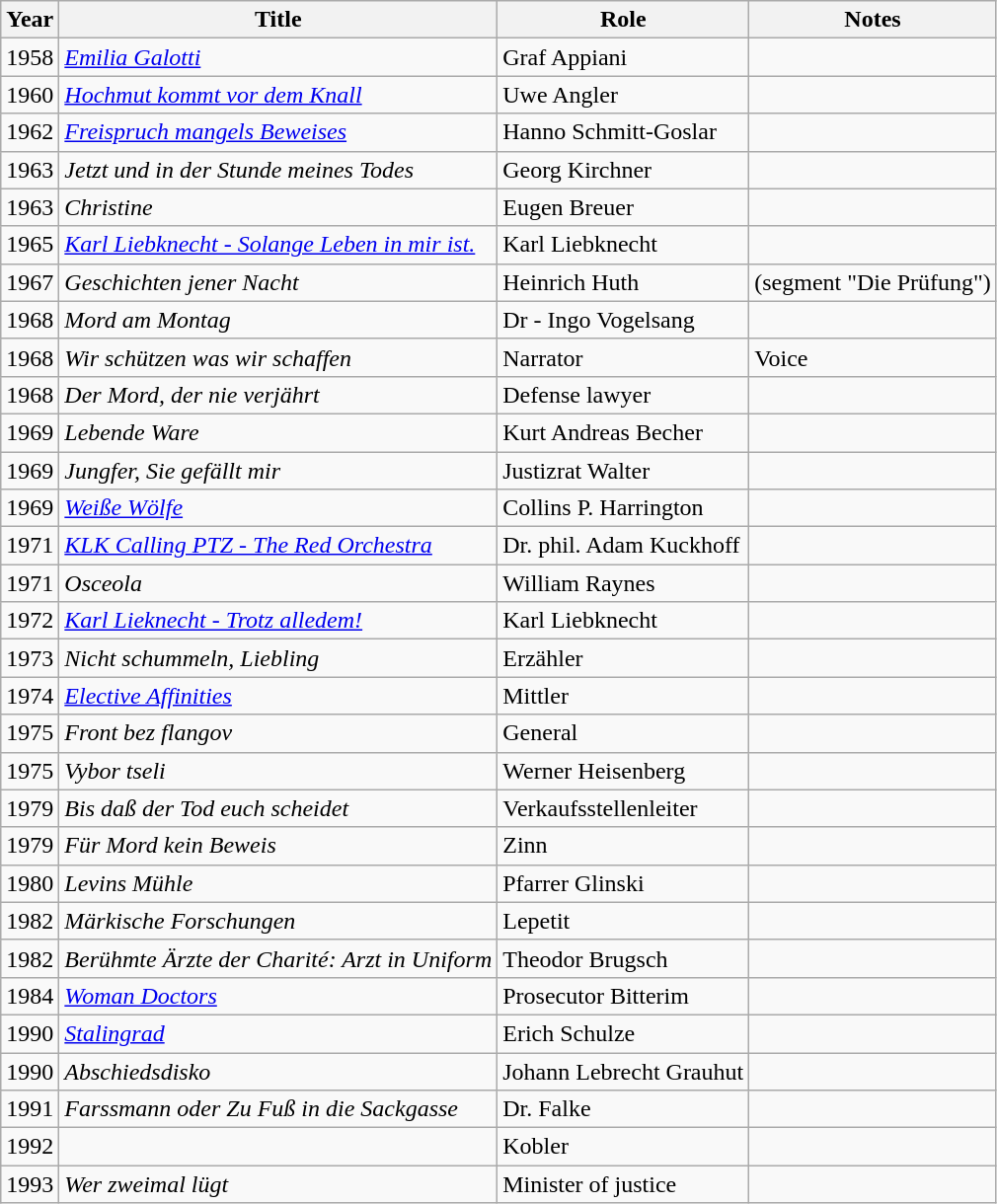<table class="wikitable">
<tr>
<th>Year</th>
<th>Title</th>
<th>Role</th>
<th>Notes</th>
</tr>
<tr>
<td>1958</td>
<td><em><a href='#'>Emilia Galotti</a></em></td>
<td>Graf Appiani</td>
<td></td>
</tr>
<tr>
<td>1960</td>
<td><em><a href='#'>Hochmut kommt vor dem Knall</a></em></td>
<td>Uwe Angler</td>
<td></td>
</tr>
<tr>
<td>1962</td>
<td><em><a href='#'>Freispruch mangels Beweises</a></em></td>
<td>Hanno Schmitt-Goslar</td>
<td></td>
</tr>
<tr>
<td>1963</td>
<td><em>Jetzt und in der Stunde meines Todes</em></td>
<td>Georg Kirchner</td>
<td></td>
</tr>
<tr>
<td>1963</td>
<td><em>Christine</em></td>
<td>Eugen Breuer</td>
<td></td>
</tr>
<tr>
<td>1965</td>
<td><em><a href='#'>Karl Liebknecht - Solange Leben in mir ist.</a></em></td>
<td>Karl Liebknecht</td>
<td></td>
</tr>
<tr>
<td>1967</td>
<td><em>Geschichten jener Nacht</em></td>
<td>Heinrich Huth</td>
<td>(segment "Die Prüfung")</td>
</tr>
<tr>
<td>1968</td>
<td><em>Mord am Montag</em></td>
<td>Dr - Ingo Vogelsang</td>
<td></td>
</tr>
<tr>
<td>1968</td>
<td><em>Wir schützen was wir schaffen</em></td>
<td>Narrator</td>
<td>Voice</td>
</tr>
<tr>
<td>1968</td>
<td><em>Der Mord, der nie verjährt</em></td>
<td>Defense lawyer</td>
<td></td>
</tr>
<tr>
<td>1969</td>
<td><em>Lebende Ware</em></td>
<td>Kurt Andreas Becher</td>
<td></td>
</tr>
<tr>
<td>1969</td>
<td><em>Jungfer, Sie gefällt mir</em></td>
<td>Justizrat Walter</td>
<td></td>
</tr>
<tr>
<td>1969</td>
<td><em><a href='#'>Weiße Wölfe</a></em></td>
<td>Collins P. Harrington</td>
<td></td>
</tr>
<tr>
<td>1971</td>
<td><em><a href='#'>KLK Calling PTZ - The Red Orchestra</a></em></td>
<td>Dr. phil. Adam Kuckhoff</td>
<td></td>
</tr>
<tr>
<td>1971</td>
<td><em>Osceola</em></td>
<td>William Raynes</td>
<td></td>
</tr>
<tr>
<td>1972</td>
<td><em><a href='#'>Karl Lieknecht - Trotz alledem!</a></em></td>
<td>Karl Liebknecht</td>
<td></td>
</tr>
<tr>
<td>1973</td>
<td><em>Nicht schummeln, Liebling</em></td>
<td>Erzähler</td>
<td></td>
</tr>
<tr>
<td>1974</td>
<td><em><a href='#'>Elective Affinities</a></em></td>
<td>Mittler</td>
<td></td>
</tr>
<tr>
<td>1975</td>
<td><em>Front bez flangov</em></td>
<td>General</td>
<td></td>
</tr>
<tr>
<td>1975</td>
<td><em>Vybor tseli</em></td>
<td>Werner Heisenberg</td>
<td></td>
</tr>
<tr>
<td>1979</td>
<td><em>Bis daß der Tod euch scheidet</em></td>
<td>Verkaufsstellenleiter</td>
<td></td>
</tr>
<tr>
<td>1979</td>
<td><em>Für Mord kein Beweis</em></td>
<td>Zinn</td>
<td></td>
</tr>
<tr>
<td>1980</td>
<td><em>Levins Mühle</em></td>
<td>Pfarrer Glinski</td>
<td></td>
</tr>
<tr>
<td>1982</td>
<td><em>Märkische Forschungen</em></td>
<td>Lepetit</td>
<td></td>
</tr>
<tr>
<td>1982</td>
<td><em>Berühmte Ärzte der Charité: Arzt in Uniform</em></td>
<td>Theodor Brugsch</td>
<td></td>
</tr>
<tr>
<td>1984</td>
<td><em><a href='#'>Woman Doctors</a></em></td>
<td>Prosecutor Bitterim</td>
<td></td>
</tr>
<tr>
<td>1990</td>
<td><em><a href='#'>Stalingrad</a></em></td>
<td>Erich Schulze</td>
<td></td>
</tr>
<tr>
<td>1990</td>
<td><em>Abschiedsdisko</em></td>
<td>Johann Lebrecht Grauhut</td>
<td></td>
</tr>
<tr>
<td>1991</td>
<td><em>Farssmann oder Zu Fuß in die Sackgasse</em></td>
<td>Dr. Falke</td>
<td></td>
</tr>
<tr>
<td>1992</td>
<td><em></em></td>
<td>Kobler</td>
<td></td>
</tr>
<tr>
<td>1993</td>
<td><em>Wer zweimal lügt</em></td>
<td>Minister of justice</td>
<td></td>
</tr>
</table>
